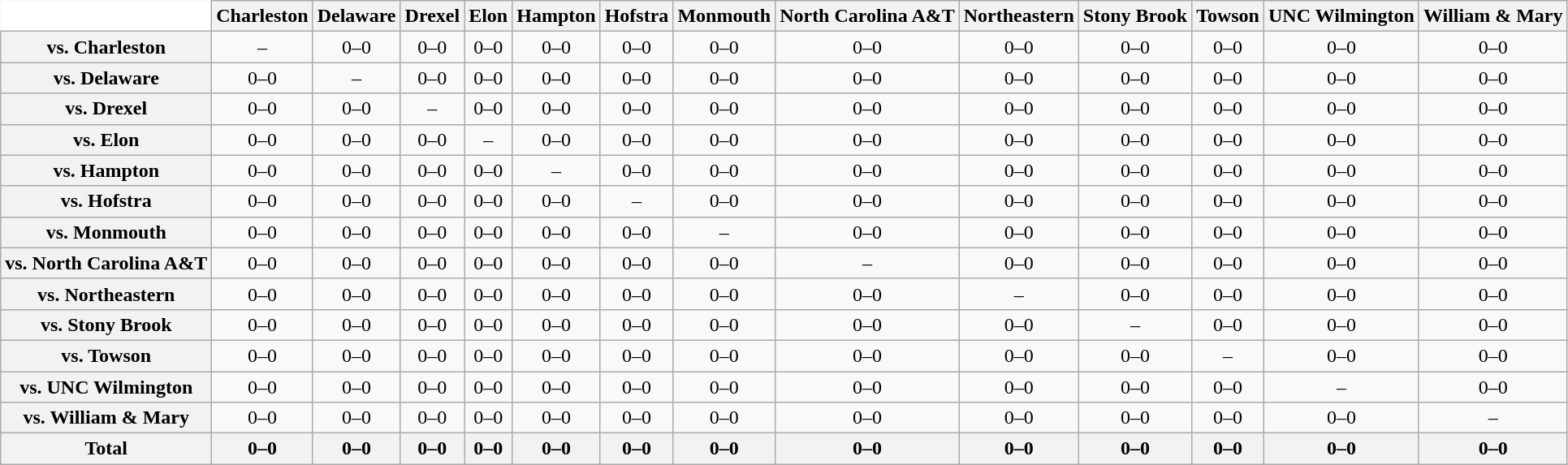<table class="wikitable" style="white-space:nowrap;font-size:100%;">
<tr>
<th colspan=1 style="background:white; border-top-style:hidden; border-left-style:hidden;"   width=75> </th>
<th style=>Charleston</th>
<th style=>Delaware</th>
<th style=>Drexel</th>
<th style=>Elon</th>
<th style=>Hampton</th>
<th style=>Hofstra</th>
<th style=>Monmouth</th>
<th style=>North Carolina A&T</th>
<th style=>Northeastern</th>
<th style=>Stony Brook</th>
<th style=>Towson</th>
<th style=>UNC Wilmington</th>
<th style=>William & Mary</th>
</tr>
<tr style="text-align:center;">
<th>vs. Charleston</th>
<td>–</td>
<td>0–0</td>
<td>0–0</td>
<td>0–0</td>
<td>0–0</td>
<td>0–0</td>
<td>0–0</td>
<td>0–0</td>
<td>0–0</td>
<td>0–0</td>
<td>0–0</td>
<td>0–0</td>
<td>0–0</td>
</tr>
<tr style="text-align:center;">
<th>vs. Delaware</th>
<td>0–0</td>
<td>–</td>
<td>0–0</td>
<td>0–0</td>
<td>0–0</td>
<td>0–0</td>
<td>0–0</td>
<td>0–0</td>
<td>0–0</td>
<td>0–0</td>
<td>0–0</td>
<td>0–0</td>
<td>0–0</td>
</tr>
<tr style="text-align:center;">
<th>vs. Drexel</th>
<td>0–0</td>
<td>0–0</td>
<td>–</td>
<td>0–0</td>
<td>0–0</td>
<td>0–0</td>
<td>0–0</td>
<td>0–0</td>
<td>0–0</td>
<td>0–0</td>
<td>0–0</td>
<td>0–0</td>
<td>0–0</td>
</tr>
<tr style="text-align:center;">
<th>vs. Elon</th>
<td>0–0</td>
<td>0–0</td>
<td>0–0</td>
<td>–</td>
<td>0–0</td>
<td>0–0</td>
<td>0–0</td>
<td>0–0</td>
<td>0–0</td>
<td>0–0</td>
<td>0–0</td>
<td>0–0</td>
<td>0–0</td>
</tr>
<tr style="text-align:center;">
<th>vs. Hampton</th>
<td>0–0</td>
<td>0–0</td>
<td>0–0</td>
<td>0–0</td>
<td>–</td>
<td>0–0</td>
<td>0–0</td>
<td>0–0</td>
<td>0–0</td>
<td>0–0</td>
<td>0–0</td>
<td>0–0</td>
<td>0–0</td>
</tr>
<tr style="text-align:center;">
<th>vs. Hofstra</th>
<td>0–0</td>
<td>0–0</td>
<td>0–0</td>
<td>0–0</td>
<td>0–0</td>
<td>–</td>
<td>0–0</td>
<td>0–0</td>
<td>0–0</td>
<td>0–0</td>
<td>0–0</td>
<td>0–0</td>
<td>0–0</td>
</tr>
<tr style="text-align:center;">
<th>vs. Monmouth</th>
<td>0–0</td>
<td>0–0</td>
<td>0–0</td>
<td>0–0</td>
<td>0–0</td>
<td>0–0</td>
<td>–</td>
<td>0–0</td>
<td>0–0</td>
<td>0–0</td>
<td>0–0</td>
<td>0–0</td>
<td>0–0</td>
</tr>
<tr style="text-align:center;">
<th>vs. North Carolina A&T</th>
<td>0–0</td>
<td>0–0</td>
<td>0–0</td>
<td>0–0</td>
<td>0–0</td>
<td>0–0</td>
<td>0–0</td>
<td>–</td>
<td>0–0</td>
<td>0–0</td>
<td>0–0</td>
<td>0–0</td>
<td>0–0</td>
</tr>
<tr style="text-align:center;">
<th>vs. Northeastern</th>
<td>0–0</td>
<td>0–0</td>
<td>0–0</td>
<td>0–0</td>
<td>0–0</td>
<td>0–0</td>
<td>0–0</td>
<td>0–0</td>
<td>–</td>
<td>0–0</td>
<td>0–0</td>
<td>0–0</td>
<td>0–0</td>
</tr>
<tr style="text-align:center;">
<th>vs. Stony Brook</th>
<td>0–0</td>
<td>0–0</td>
<td>0–0</td>
<td>0–0</td>
<td>0–0</td>
<td>0–0</td>
<td>0–0</td>
<td>0–0</td>
<td>0–0</td>
<td>–</td>
<td>0–0</td>
<td>0–0</td>
<td>0–0</td>
</tr>
<tr style="text-align:center;">
<th>vs. Towson</th>
<td>0–0</td>
<td>0–0</td>
<td>0–0</td>
<td>0–0</td>
<td>0–0</td>
<td>0–0</td>
<td>0–0</td>
<td>0–0</td>
<td>0–0</td>
<td>0–0</td>
<td>–</td>
<td>0–0</td>
<td>0–0</td>
</tr>
<tr style="text-align:center;">
<th>vs. UNC Wilmington</th>
<td>0–0</td>
<td>0–0</td>
<td>0–0</td>
<td>0–0</td>
<td>0–0</td>
<td>0–0</td>
<td>0–0</td>
<td>0–0</td>
<td>0–0</td>
<td>0–0</td>
<td>0–0</td>
<td>–</td>
<td>0–0</td>
</tr>
<tr style="text-align:center;">
<th>vs. William & Mary</th>
<td>0–0</td>
<td>0–0</td>
<td>0–0</td>
<td>0–0</td>
<td>0–0</td>
<td>0–0</td>
<td>0–0</td>
<td>0–0</td>
<td>0–0</td>
<td>0–0</td>
<td>0–0</td>
<td>0–0</td>
<td>–<br></td>
</tr>
<tr style="text-align:center;">
<th>Total</th>
<th>0–0</th>
<th>0–0</th>
<th>0–0</th>
<th>0–0</th>
<th>0–0</th>
<th>0–0</th>
<th>0–0</th>
<th>0–0</th>
<th>0–0</th>
<th>0–0</th>
<th>0–0</th>
<th>0–0</th>
<th>0–0</th>
</tr>
</table>
